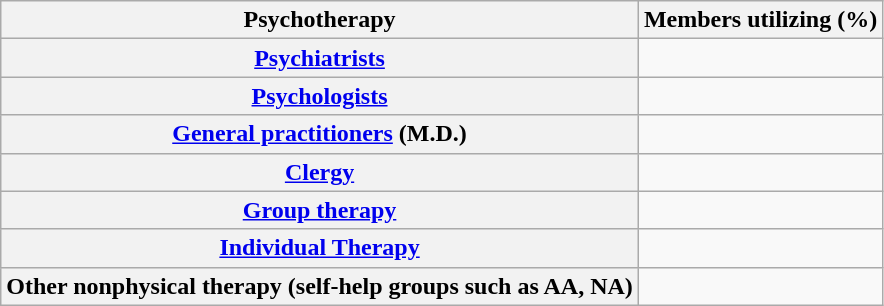<table class="wikitable">
<tr>
<th>Psychotherapy</th></th>
<th>Members utilizing (%)</th></th>
</tr>
<tr>
<th><a href='#'>Psychiatrists</a></th></th>
<td></td></td>
</tr>
<tr>
<th><a href='#'>Psychologists</a></th></th>
<td></td></td>
</tr>
<tr>
<th><a href='#'>General practitioners</a> (M.D.)</th></th>
<td></td></td>
</tr>
<tr>
<th><a href='#'>Clergy</a></th></th>
<td></td></td>
</tr>
<tr>
<th><a href='#'>Group therapy</a></th></th>
<td></td></td>
</tr>
<tr>
<th><a href='#'>Individual Therapy</a></th></th>
<td></td></td>
</tr>
<tr>
<th>Other nonphysical therapy (self-help groups such as AA, NA)</th></th>
<td></td></td>
</tr>
</table>
